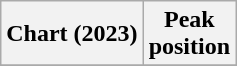<table class="wikitable sortable plainrowheaders" style="text-align:center;">
<tr>
<th>Chart (2023)</th>
<th>Peak<br>position</th>
</tr>
<tr>
</tr>
</table>
